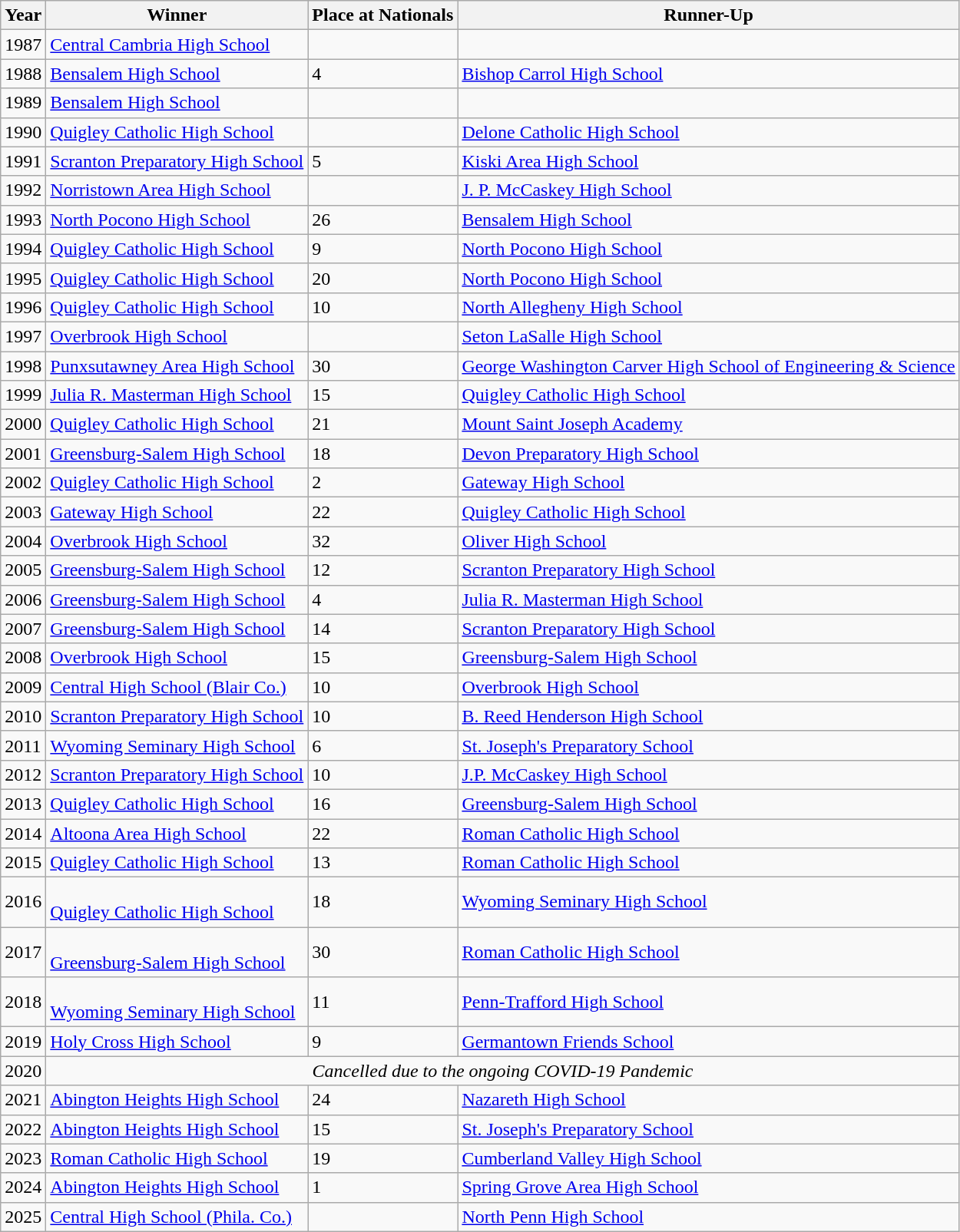<table class="wikitable">
<tr>
<th>Year</th>
<th>Winner</th>
<th>Place at Nationals</th>
<th>Runner-Up</th>
</tr>
<tr>
<td>1987</td>
<td><a href='#'>Central Cambria High School</a></td>
<td></td>
<td></td>
</tr>
<tr>
<td>1988</td>
<td><a href='#'>Bensalem High School</a></td>
<td>4</td>
<td><a href='#'>Bishop Carrol High School</a></td>
</tr>
<tr>
<td>1989</td>
<td><a href='#'>Bensalem High School</a></td>
<td></td>
<td></td>
</tr>
<tr>
<td>1990</td>
<td><a href='#'>Quigley Catholic High School</a></td>
<td></td>
<td><a href='#'>Delone Catholic High School</a></td>
</tr>
<tr>
<td>1991</td>
<td><a href='#'>Scranton Preparatory High School</a></td>
<td>5</td>
<td><a href='#'>Kiski Area High School</a></td>
</tr>
<tr>
<td>1992</td>
<td><a href='#'>Norristown Area High School</a></td>
<td></td>
<td><a href='#'>J. P. McCaskey High School</a></td>
</tr>
<tr>
<td>1993</td>
<td><a href='#'>North Pocono High School</a></td>
<td>26</td>
<td><a href='#'>Bensalem High School</a></td>
</tr>
<tr>
<td>1994</td>
<td><a href='#'>Quigley Catholic High School</a></td>
<td>9</td>
<td><a href='#'>North Pocono High School</a></td>
</tr>
<tr>
<td>1995</td>
<td><a href='#'>Quigley Catholic High School</a></td>
<td>20</td>
<td><a href='#'>North Pocono High School</a></td>
</tr>
<tr>
<td>1996</td>
<td><a href='#'>Quigley Catholic High School</a></td>
<td>10</td>
<td><a href='#'>North Allegheny High School</a></td>
</tr>
<tr>
<td>1997</td>
<td><a href='#'>Overbrook High School</a></td>
<td></td>
<td><a href='#'>Seton LaSalle High School</a></td>
</tr>
<tr>
<td>1998</td>
<td><a href='#'>Punxsutawney Area High School</a></td>
<td>30</td>
<td><a href='#'>George Washington Carver High School of Engineering & Science</a></td>
</tr>
<tr>
<td>1999</td>
<td><a href='#'>Julia R. Masterman High School</a></td>
<td>15</td>
<td><a href='#'>Quigley Catholic High School</a></td>
</tr>
<tr>
<td>2000</td>
<td><a href='#'>Quigley Catholic High School</a></td>
<td>21</td>
<td><a href='#'>Mount Saint Joseph Academy</a></td>
</tr>
<tr>
<td>2001</td>
<td><a href='#'>Greensburg-Salem High School</a></td>
<td>18</td>
<td><a href='#'>Devon Preparatory High School</a></td>
</tr>
<tr>
<td>2002</td>
<td><a href='#'>Quigley Catholic High School</a></td>
<td>2</td>
<td><a href='#'>Gateway High School</a></td>
</tr>
<tr>
<td>2003</td>
<td><a href='#'>Gateway High School</a></td>
<td>22</td>
<td><a href='#'>Quigley Catholic High School</a></td>
</tr>
<tr>
<td>2004</td>
<td><a href='#'>Overbrook High School</a></td>
<td>32</td>
<td><a href='#'>Oliver High School</a></td>
</tr>
<tr>
<td>2005</td>
<td><a href='#'>Greensburg-Salem High School</a></td>
<td>12</td>
<td><a href='#'>Scranton Preparatory High School</a></td>
</tr>
<tr>
<td>2006</td>
<td><a href='#'>Greensburg-Salem High School</a></td>
<td>4</td>
<td><a href='#'>Julia R. Masterman High School</a></td>
</tr>
<tr>
<td>2007</td>
<td><a href='#'>Greensburg-Salem High School</a></td>
<td>14</td>
<td><a href='#'>Scranton Preparatory High School</a></td>
</tr>
<tr>
<td>2008</td>
<td><a href='#'>Overbrook High School</a></td>
<td>15</td>
<td><a href='#'>Greensburg-Salem High School</a></td>
</tr>
<tr>
<td>2009</td>
<td><a href='#'>Central High School (Blair Co.)</a></td>
<td>10</td>
<td><a href='#'>Overbrook High School</a></td>
</tr>
<tr>
<td>2010</td>
<td><a href='#'>Scranton Preparatory High School</a></td>
<td>10</td>
<td><a href='#'>B. Reed Henderson High School</a></td>
</tr>
<tr>
<td>2011</td>
<td><a href='#'>Wyoming Seminary High School</a></td>
<td>6</td>
<td><a href='#'>St. Joseph's Preparatory School</a></td>
</tr>
<tr>
<td>2012</td>
<td><a href='#'>Scranton Preparatory High School</a></td>
<td>10</td>
<td><a href='#'>J.P. McCaskey High School</a></td>
</tr>
<tr>
<td>2013</td>
<td><a href='#'>Quigley Catholic High School</a></td>
<td>16</td>
<td><a href='#'>Greensburg-Salem High School</a></td>
</tr>
<tr>
<td>2014</td>
<td><a href='#'>Altoona Area High School</a></td>
<td>22</td>
<td><a href='#'>Roman Catholic High School</a></td>
</tr>
<tr>
<td>2015</td>
<td><a href='#'>Quigley Catholic High School</a></td>
<td>13</td>
<td><a href='#'>Roman Catholic High School</a></td>
</tr>
<tr>
<td>2016</td>
<td><br><a href='#'>Quigley Catholic High School</a></td>
<td>18</td>
<td><a href='#'>Wyoming Seminary High School</a></td>
</tr>
<tr>
<td>2017</td>
<td><br><a href='#'>Greensburg-Salem High School</a></td>
<td>30</td>
<td><a href='#'>Roman Catholic High School</a></td>
</tr>
<tr>
<td>2018</td>
<td><br><a href='#'>Wyoming Seminary High School</a></td>
<td>11</td>
<td><a href='#'>Penn-Trafford High School</a></td>
</tr>
<tr>
<td>2019</td>
<td><a href='#'>Holy Cross High School</a></td>
<td>9</td>
<td><a href='#'>Germantown Friends School</a></td>
</tr>
<tr>
<td>2020</td>
<td colspan="3" align="center"><em>Cancelled due to the ongoing COVID-19 Pandemic</em></td>
</tr>
<tr>
<td>2021</td>
<td><a href='#'>Abington Heights High School</a></td>
<td>24</td>
<td><a href='#'>Nazareth High School</a></td>
</tr>
<tr>
<td>2022</td>
<td><a href='#'>Abington Heights High School</a></td>
<td>15</td>
<td><a href='#'>St. Joseph's Preparatory School</a></td>
</tr>
<tr>
<td>2023</td>
<td><a href='#'>Roman Catholic High School</a></td>
<td>19</td>
<td><a href='#'>Cumberland Valley High School</a></td>
</tr>
<tr>
<td>2024</td>
<td><a href='#'>Abington Heights High School</a></td>
<td>1</td>
<td><a href='#'>Spring Grove Area High School</a></td>
</tr>
<tr>
<td>2025</td>
<td><a href='#'>Central High School (Phila. Co.)</a></td>
<td></td>
<td><a href='#'>North Penn High School</a></td>
</tr>
</table>
